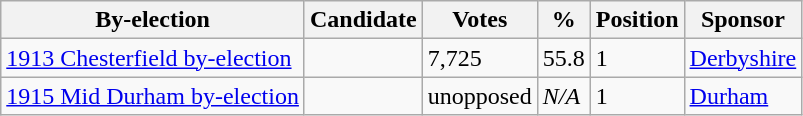<table class="wikitable sortable">
<tr>
<th>By-election</th>
<th>Candidate</th>
<th>Votes</th>
<th>%</th>
<th>Position</th>
<th>Sponsor</th>
</tr>
<tr>
<td><a href='#'>1913 Chesterfield by-election</a></td>
<td></td>
<td>7,725</td>
<td>55.8</td>
<td>1</td>
<td><a href='#'>Derbyshire</a></td>
</tr>
<tr>
<td><a href='#'>1915 Mid Durham by-election</a></td>
<td></td>
<td>unopposed</td>
<td><em>N/A</em></td>
<td>1</td>
<td><a href='#'>Durham</a></td>
</tr>
</table>
